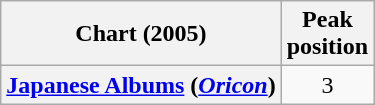<table class="wikitable plainrowheaders">
<tr>
<th>Chart (2005)</th>
<th>Peak<br>position</th>
</tr>
<tr>
<th scope="row"><a href='#'>Japanese Albums</a> (<em><a href='#'>Oricon</a></em>)</th>
<td align="center">3</td>
</tr>
</table>
